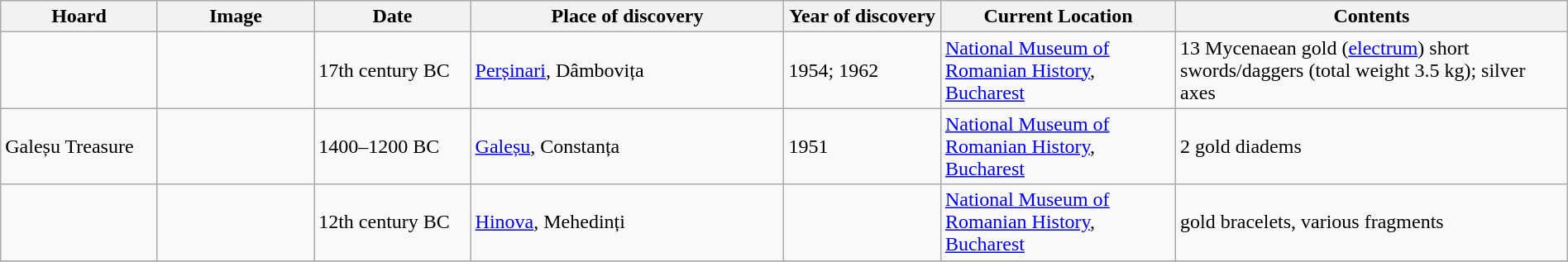<table class="wikitable sortable" style="width: 100%">
<tr>
<th width="10%">Hoard</th>
<th width="10%">Image</th>
<th width="10%">Date</th>
<th width="20%">Place of discovery</th>
<th width="10%">Year of discovery</th>
<th width="15%">Current Location</th>
<th class="unsortable" width="25%">Contents</th>
</tr>
<tr>
<td></td>
<td></td>
<td>17th century BC</td>
<td><a href='#'>Perșinari</a>, Dâmbovița</td>
<td>1954; 1962</td>
<td><a href='#'>National Museum of Romanian History</a>, <a href='#'>Bucharest</a></td>
<td>13 Mycenaean gold (<a href='#'>electrum</a>) short swords/daggers (total weight 3.5 kg); silver axes</td>
</tr>
<tr>
<td>Galeșu Treasure</td>
<td></td>
<td>1400–1200 BC</td>
<td><a href='#'>Galeșu</a>, Constanța</td>
<td>1951</td>
<td><a href='#'>National Museum of Romanian History</a>, <a href='#'>Bucharest</a></td>
<td>2 gold diadems</td>
</tr>
<tr>
<td></td>
<td></td>
<td>12th century BC</td>
<td><a href='#'>Hinova</a>, Mehedinți</td>
<td></td>
<td><a href='#'>National Museum of Romanian History</a>, <a href='#'>Bucharest</a></td>
<td>gold bracelets, various fragments</td>
</tr>
<tr>
</tr>
</table>
